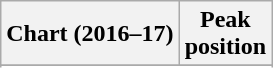<table class="wikitable sortable plainrowheaders" style="text-align:center">
<tr>
<th scope="col">Chart (2016–17)</th>
<th scope="col">Peak<br> position</th>
</tr>
<tr>
</tr>
<tr>
</tr>
<tr>
</tr>
<tr>
</tr>
<tr>
</tr>
<tr>
</tr>
<tr>
</tr>
<tr>
</tr>
<tr>
</tr>
<tr>
</tr>
<tr>
</tr>
<tr>
</tr>
<tr>
</tr>
<tr>
</tr>
</table>
